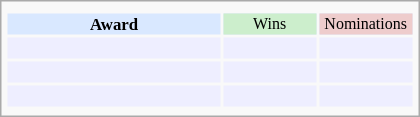<table class="infobox" style="width: 25em; text-align: left; font-size: 70%; vertical-align: middle;">
<tr>
<td colspan="3" style="text-align:center;"></td>
</tr>
<tr bgcolor=#D9E8FF style="text-align:center;">
<th style="vertical-align: middle;">Award</th>
<td style="background:#cceecc; font-size:8pt;" width="60px">Wins</td>
<td style="background:#eecccc; font-size:8pt;" width="60px">Nominations</td>
</tr>
<tr bgcolor=#eeeeff>
<td align="center"><br></td>
<td></td>
<td></td>
</tr>
<tr bgcolor=#eeeeff>
<td align="center"><br></td>
<td></td>
<td></td>
</tr>
<tr bgcolor=#eeeeff>
<td align="center"><br></td>
<td></td>
<td></td>
</tr>
<tr>
</tr>
</table>
